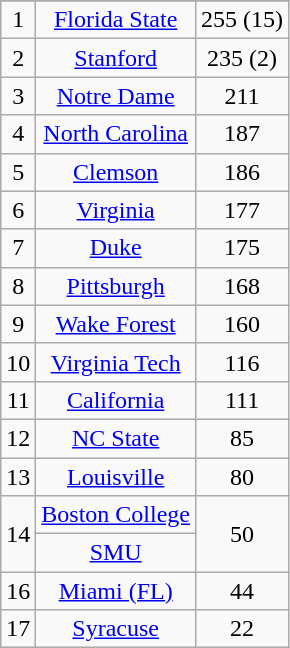<table class="wikitable" style="display: inline-table;">
<tr align="center">
</tr>
<tr align="center">
<td>1</td>
<td><a href='#'>Florida State</a></td>
<td>255 (15)</td>
</tr>
<tr align="center">
<td>2</td>
<td><a href='#'>Stanford</a></td>
<td>235 (2)</td>
</tr>
<tr align="center">
<td>3</td>
<td><a href='#'>Notre Dame</a></td>
<td>211</td>
</tr>
<tr align="center">
<td>4</td>
<td><a href='#'>North Carolina</a></td>
<td>187</td>
</tr>
<tr align="center">
<td>5</td>
<td><a href='#'>Clemson</a></td>
<td>186</td>
</tr>
<tr align="center">
<td>6</td>
<td><a href='#'>Virginia</a></td>
<td>177</td>
</tr>
<tr align="center">
<td>7</td>
<td><a href='#'>Duke</a></td>
<td>175</td>
</tr>
<tr align="center">
<td>8</td>
<td><a href='#'>Pittsburgh</a></td>
<td>168</td>
</tr>
<tr align="center">
<td>9</td>
<td><a href='#'>Wake Forest</a></td>
<td>160</td>
</tr>
<tr align="center">
<td>10</td>
<td><a href='#'>Virginia Tech</a></td>
<td>116</td>
</tr>
<tr align="center">
<td>11</td>
<td><a href='#'>California</a></td>
<td>111</td>
</tr>
<tr align="center">
<td>12</td>
<td><a href='#'>NC State</a></td>
<td>85</td>
</tr>
<tr align="center">
<td>13</td>
<td><a href='#'>Louisville</a></td>
<td>80</td>
</tr>
<tr align="center">
<td rowspan=2>14</td>
<td><a href='#'>Boston College</a></td>
<td rowspan=2>50</td>
</tr>
<tr align="center">
<td><a href='#'>SMU</a></td>
</tr>
<tr align="center">
<td>16</td>
<td><a href='#'>Miami (FL)</a></td>
<td>44</td>
</tr>
<tr align="center">
<td>17</td>
<td><a href='#'>Syracuse</a></td>
<td>22</td>
</tr>
</table>
